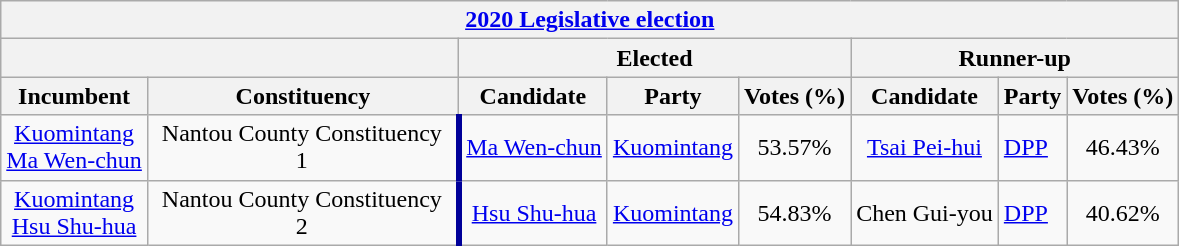<table class="wikitable collapsible sortable" style="text-align:center">
<tr>
<th colspan=8><a href='#'>2020 Legislative election</a></th>
</tr>
<tr>
<th colspan=2> </th>
<th colspan=3>Elected</th>
<th colspan=3>Runner-up</th>
</tr>
<tr>
<th>Incumbent</th>
<th style="width:200px;">Constituency</th>
<th>Candidate</th>
<th>Party</th>
<th>Votes (%)</th>
<th>Candidate</th>
<th>Party</th>
<th>Votes (%)</th>
</tr>
<tr>
<td><a href='#'>Kuomintang</a><br><a href='#'>Ma Wen-chun</a></td>
<td align="center" style="border-right:4px solid #000099;">Nantou County Constituency 1</td>
<td><a href='#'>Ma Wen-chun</a></td>
<td align="left"><a href='#'>Kuomintang</a></td>
<td>53.57%</td>
<td><a href='#'>Tsai Pei-hui</a></td>
<td align="left"><a href='#'>DPP</a></td>
<td>46.43%</td>
</tr>
<tr>
<td><a href='#'>Kuomintang</a><br><a href='#'>Hsu Shu-hua</a></td>
<td align="center" style="border-right:4px solid #000099;">Nantou County Constituency 2</td>
<td><a href='#'>Hsu Shu-hua</a></td>
<td align="left"><a href='#'>Kuomintang</a></td>
<td>54.83%</td>
<td>Chen Gui-you</td>
<td align="left"><a href='#'>DPP</a></td>
<td>40.62%</td>
</tr>
</table>
